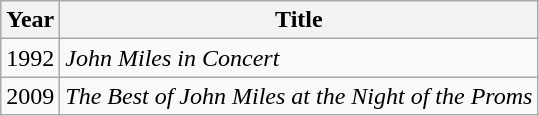<table class="wikitable">
<tr>
<th>Year</th>
<th>Title</th>
</tr>
<tr>
<td>1992</td>
<td><em>John Miles in Concert</em></td>
</tr>
<tr>
<td>2009</td>
<td><em>The Best of John Miles at the Night of the Proms</em></td>
</tr>
</table>
